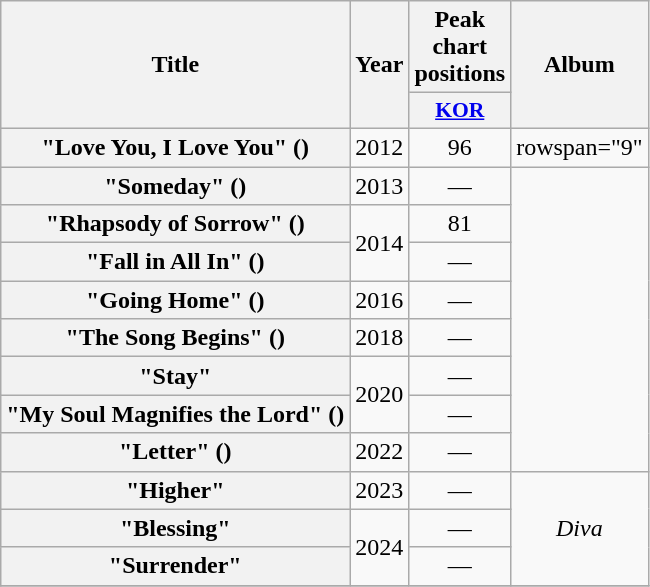<table class="wikitable plainrowheaders" style="text-align:center;">
<tr>
<th rowspan="2" scope="col">Title</th>
<th rowspan="2" scope="col">Year</th>
<th>Peak chart positions</th>
<th rowspan="2" scope="col">Album</th>
</tr>
<tr>
<th scope="col" style="width:2.5em;font-size:90%;"><a href='#'>KOR</a><br></th>
</tr>
<tr>
<th scope="row">"Love You, I Love You" ()<br></th>
<td>2012</td>
<td>96</td>
<td>rowspan="9" </td>
</tr>
<tr>
<th scope="row">"Someday" ()</th>
<td>2013</td>
<td>—</td>
</tr>
<tr>
<th scope="row">"Rhapsody of Sorrow" ()</th>
<td rowspan="2">2014</td>
<td>81</td>
</tr>
<tr>
<th scope="row">"Fall in All In" ()<br></th>
<td>—</td>
</tr>
<tr>
<th scope="row">"Going Home" ()</th>
<td>2016</td>
<td>—</td>
</tr>
<tr>
<th scope="row">"The Song Begins" ()<br></th>
<td>2018</td>
<td>—</td>
</tr>
<tr>
<th scope="row">"Stay"</th>
<td rowspan="2">2020</td>
<td>—</td>
</tr>
<tr>
<th scope="row">"My Soul Magnifies the Lord" ()<br></th>
<td>—</td>
</tr>
<tr>
<th scope="row">"Letter" ()</th>
<td>2022</td>
<td>—</td>
</tr>
<tr>
<th scope="row">"Higher"</th>
<td>2023</td>
<td>—</td>
<td rowspan="3"><em>Diva</em></td>
</tr>
<tr>
<th scope="row">"Blessing"<br></th>
<td rowspan="2">2024</td>
<td>—</td>
</tr>
<tr>
<th scope="row">"Surrender"</th>
<td>—</td>
</tr>
<tr>
</tr>
</table>
